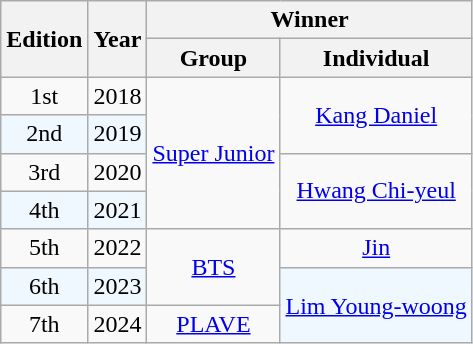<table class="wikitable" style="text-align:center">
<tr>
<th rowspan="2">Edition</th>
<th rowspan="2">Year</th>
<th colspan="2">Winner</th>
</tr>
<tr>
<th>Group</th>
<th>Individual</th>
</tr>
<tr>
<td>1st</td>
<td>2018</td>
<td rowspan="4"><a href='#'>Super Junior</a></td>
<td rowspan="2"><a href='#'>Kang Daniel</a></td>
</tr>
<tr style="background:#f0f8ff;">
<td>2nd</td>
<td>2019</td>
</tr>
<tr>
<td>3rd</td>
<td>2020</td>
<td rowspan="2"><a href='#'>Hwang Chi-yeul</a></td>
</tr>
<tr style="background:#f0f8ff;">
<td>4th</td>
<td>2021</td>
</tr>
<tr>
<td>5th</td>
<td>2022</td>
<td rowspan="2"><a href='#'>BTS</a></td>
<td><a href='#'>Jin</a></td>
</tr>
<tr style="background:#f0f8ff;">
<td>6th</td>
<td>2023</td>
<td rowspan="2"><a href='#'>Lim Young-woong</a></td>
</tr>
<tr>
<td>7th</td>
<td>2024</td>
<td><a href='#'>PLAVE</a></td>
</tr>
</table>
